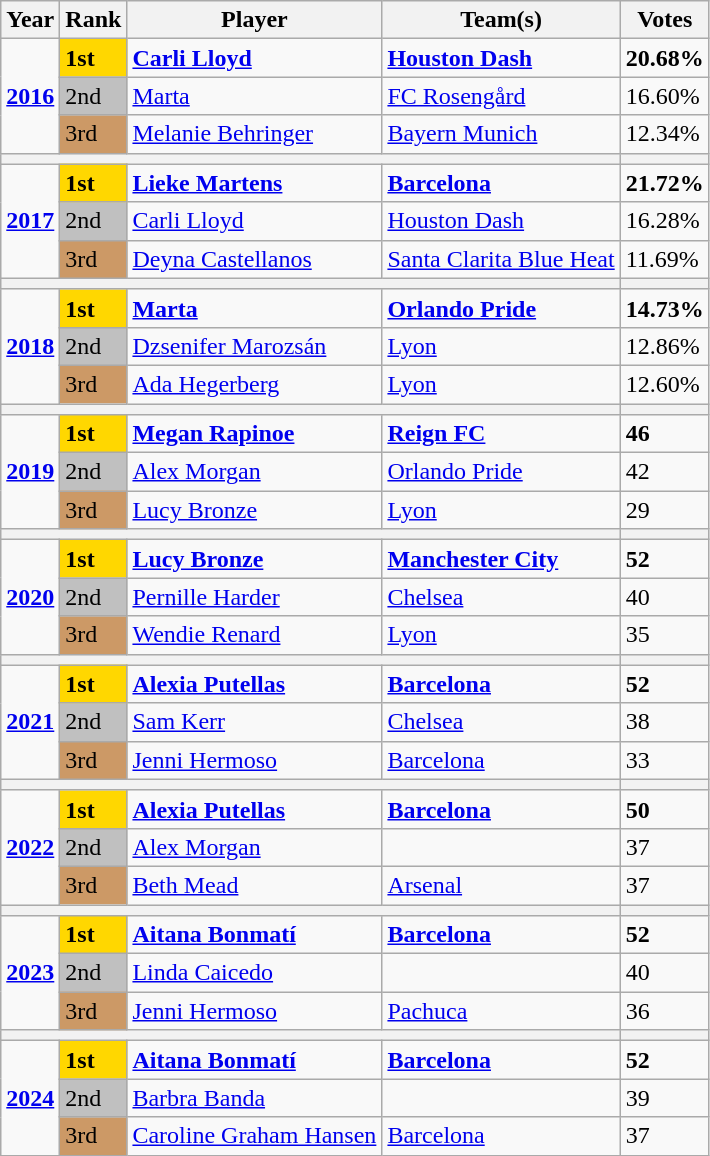<table class="wikitable">
<tr>
<th>Year</th>
<th>Rank</th>
<th>Player</th>
<th>Team(s)</th>
<th>Votes</th>
</tr>
<tr>
<td rowspan="3"><strong><a href='#'>2016</a></strong></td>
<td scope=col style="background-color: gold"><strong>1st</strong></td>
<td> <strong><a href='#'>Carli Lloyd</a></strong></td>
<td> <strong><a href='#'>Houston Dash</a></strong></td>
<td><strong>20.68%</strong></td>
</tr>
<tr>
<td scope=col style="background-color: silver">2nd</td>
<td> <a href='#'>Marta</a></td>
<td> <a href='#'>FC Rosengård</a></td>
<td>16.60%</td>
</tr>
<tr>
<td scope=col style="background-color: #cc9966">3rd</td>
<td> <a href='#'>Melanie Behringer</a></td>
<td> <a href='#'>Bayern Munich</a></td>
<td>12.34%</td>
</tr>
<tr>
<th colspan="4"></th>
<th></th>
</tr>
<tr>
<td rowspan="3"><strong><a href='#'>2017</a></strong></td>
<td scope=col style="background-color: gold"><strong>1st</strong></td>
<td> <strong><a href='#'>Lieke Martens</a></strong></td>
<td> <strong><a href='#'>Barcelona</a></strong></td>
<td><strong>21.72%</strong></td>
</tr>
<tr>
<td scope=col style="background-color: silver">2nd</td>
<td> <a href='#'>Carli Lloyd</a></td>
<td> <a href='#'>Houston Dash</a></td>
<td>16.28%</td>
</tr>
<tr>
<td scope=col style="background-color: #cc9966">3rd</td>
<td> <a href='#'>Deyna Castellanos</a></td>
<td> <a href='#'>Santa Clarita Blue Heat</a></td>
<td>11.69%</td>
</tr>
<tr>
<th colspan="4"></th>
<th></th>
</tr>
<tr>
<td rowspan="3"><strong><a href='#'>2018</a></strong></td>
<td scope=col style="background-color: gold"><strong>1st</strong></td>
<td> <strong><a href='#'>Marta</a></strong></td>
<td> <strong><a href='#'>Orlando Pride</a></strong></td>
<td><strong>14.73%</strong></td>
</tr>
<tr>
<td scope=col style="background-color: silver">2nd</td>
<td> <a href='#'>Dzsenifer Marozsán</a></td>
<td> <a href='#'>Lyon</a></td>
<td>12.86%</td>
</tr>
<tr>
<td scope=col style="background-color: #cc9966">3rd</td>
<td> <a href='#'>Ada Hegerberg</a></td>
<td> <a href='#'>Lyon</a></td>
<td>12.60%</td>
</tr>
<tr>
<th colspan="4"></th>
<th></th>
</tr>
<tr>
<td rowspan="3"><strong><a href='#'>2019</a></strong></td>
<td scope=col style="background-color: gold"><strong>1st</strong></td>
<td> <strong><a href='#'>Megan Rapinoe</a></strong></td>
<td> <strong><a href='#'>Reign FC</a></strong></td>
<td><strong>46</strong></td>
</tr>
<tr>
<td scope=col style="background-color: silver">2nd</td>
<td> <a href='#'>Alex Morgan</a></td>
<td {{ubl> <a href='#'>Orlando Pride</a></td>
<td>42</td>
</tr>
<tr>
<td scope=col style="background-color: #cc9966">3rd</td>
<td> <a href='#'>Lucy Bronze</a></td>
<td> <a href='#'>Lyon</a></td>
<td>29</td>
</tr>
<tr>
<th colspan="4"></th>
<th></th>
</tr>
<tr>
<td rowspan="3"><strong><a href='#'>2020</a></strong></td>
<td scope=col style="background-color: gold"><strong>1st</strong></td>
<td> <strong><a href='#'>Lucy Bronze</a></strong></td>
<td> <strong><a href='#'>Manchester City</a></strong></td>
<td><strong>52</strong></td>
</tr>
<tr>
<td scope=col style="background-color: silver">2nd</td>
<td> <a href='#'>Pernille Harder</a></td>
<td {{ubl> <a href='#'>Chelsea</a></td>
<td>40</td>
</tr>
<tr>
<td scope=col style="background-color: #cc9966">3rd</td>
<td> <a href='#'>Wendie Renard</a></td>
<td> <a href='#'>Lyon</a></td>
<td>35</td>
</tr>
<tr>
<th colspan="4"></th>
<th></th>
</tr>
<tr>
<td rowspan="3"><strong><a href='#'>2021</a></strong></td>
<td scope=col style="background-color: gold"><strong>1st</strong></td>
<td> <strong><a href='#'>Alexia Putellas</a></strong></td>
<td> <strong><a href='#'>Barcelona</a></strong></td>
<td><strong>52</strong></td>
</tr>
<tr>
<td scope=col style="background-color: silver">2nd</td>
<td> <a href='#'>Sam Kerr</a></td>
<td> <a href='#'>Chelsea</a></td>
<td>38</td>
</tr>
<tr>
<td scope=col style="background-color: #cc9966">3rd</td>
<td> <a href='#'>Jenni Hermoso</a></td>
<td> <a href='#'>Barcelona</a></td>
<td>33</td>
</tr>
<tr>
<th colspan="4"></th>
<th></th>
</tr>
<tr>
<td rowspan="3"><strong><a href='#'>2022</a></strong></td>
<td scope=col style="background-color: gold"><strong>1st</strong></td>
<td> <strong><a href='#'>Alexia Putellas</a></strong></td>
<td> <strong><a href='#'>Barcelona</a></strong></td>
<td><strong>50</strong></td>
</tr>
<tr>
<td scope=col style="background-color: silver">2nd</td>
<td> <a href='#'>Alex Morgan</a></td>
<td></td>
<td>37</td>
</tr>
<tr>
<td scope=col style="background-color: #cc9966">3rd</td>
<td> <a href='#'>Beth Mead</a></td>
<td> <a href='#'>Arsenal</a></td>
<td>37</td>
</tr>
<tr>
<th colspan="4"></th>
<th></th>
</tr>
<tr>
<td rowspan="3"><strong><a href='#'>2023</a></strong></td>
<td scope=col style="background-color: gold"><strong>1st</strong></td>
<td> <strong><a href='#'>Aitana Bonmatí</a></strong></td>
<td> <strong><a href='#'>Barcelona</a></strong></td>
<td><strong>52</strong></td>
</tr>
<tr>
<td scope=col style="background-color: silver">2nd</td>
<td> <a href='#'>Linda Caicedo</a></td>
<td></td>
<td>40</td>
</tr>
<tr>
<td scope=col style="background-color: #cc9966">3rd</td>
<td> <a href='#'>Jenni Hermoso</a></td>
<td> <a href='#'>Pachuca</a></td>
<td>36</td>
</tr>
<tr>
<th colspan="4"></th>
<th></th>
</tr>
<tr>
<td rowspan="3"><strong><a href='#'>2024</a></strong></td>
<td scope=col style="background-color: gold"><strong>1st</strong></td>
<td> <strong><a href='#'>Aitana Bonmatí</a></strong></td>
<td> <strong><a href='#'>Barcelona</a></strong></td>
<td><strong>52</strong></td>
</tr>
<tr>
<td scope=col style="background-color: silver">2nd</td>
<td> <a href='#'>Barbra Banda</a></td>
<td></td>
<td>39</td>
</tr>
<tr>
<td scope=col style="background-color: #cc9966">3rd</td>
<td> <a href='#'>Caroline Graham Hansen</a></td>
<td> <a href='#'>Barcelona</a></td>
<td>37</td>
</tr>
</table>
